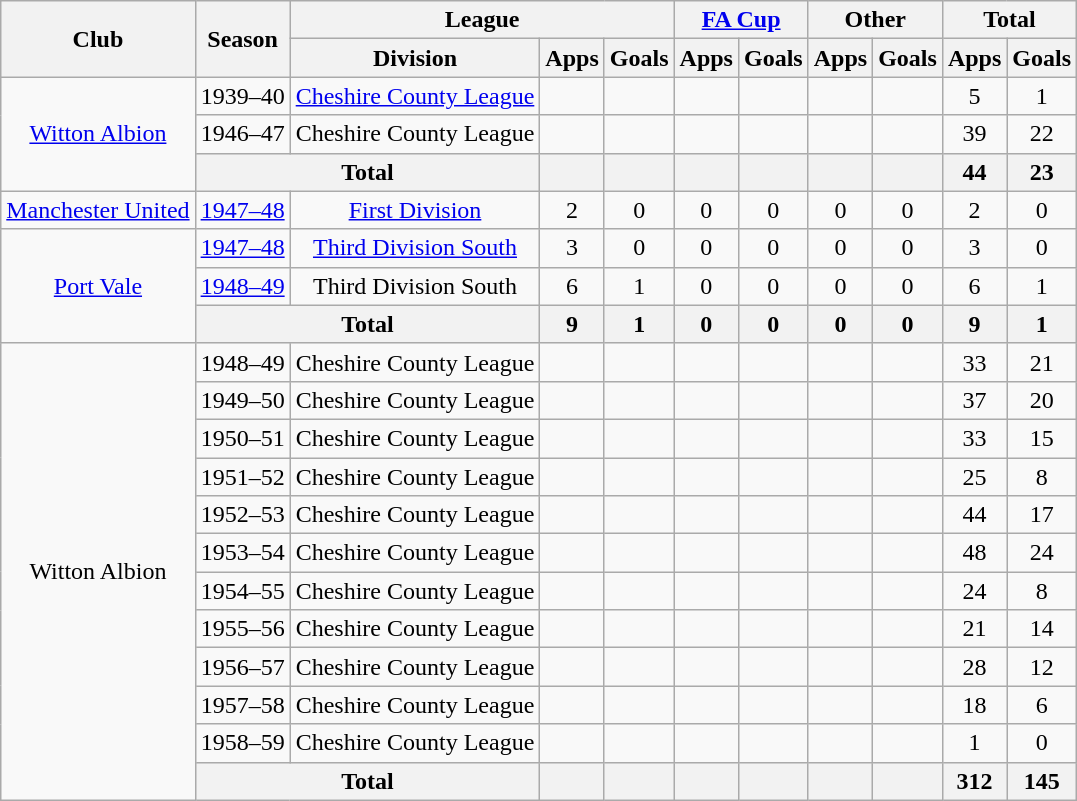<table class="wikitable" style="text-align:center">
<tr>
<th rowspan="2">Club</th>
<th rowspan="2">Season</th>
<th colspan="3">League</th>
<th colspan="2"><a href='#'>FA Cup</a></th>
<th colspan="2">Other</th>
<th colspan="2">Total</th>
</tr>
<tr>
<th>Division</th>
<th>Apps</th>
<th>Goals</th>
<th>Apps</th>
<th>Goals</th>
<th>Apps</th>
<th>Goals</th>
<th>Apps</th>
<th>Goals</th>
</tr>
<tr>
<td rowspan="3"><a href='#'>Witton Albion</a></td>
<td>1939–40</td>
<td><a href='#'>Cheshire County League</a></td>
<td></td>
<td></td>
<td></td>
<td></td>
<td></td>
<td></td>
<td>5</td>
<td>1</td>
</tr>
<tr>
<td>1946–47</td>
<td>Cheshire County League</td>
<td></td>
<td></td>
<td></td>
<td></td>
<td></td>
<td></td>
<td>39</td>
<td>22</td>
</tr>
<tr>
<th colspan="2">Total</th>
<th></th>
<th></th>
<th></th>
<th></th>
<th></th>
<th></th>
<th>44</th>
<th>23</th>
</tr>
<tr>
<td><a href='#'>Manchester United</a></td>
<td><a href='#'>1947–48</a></td>
<td><a href='#'>First Division</a></td>
<td>2</td>
<td>0</td>
<td>0</td>
<td>0</td>
<td>0</td>
<td>0</td>
<td>2</td>
<td>0</td>
</tr>
<tr>
<td rowspan="3"><a href='#'>Port Vale</a></td>
<td><a href='#'>1947–48</a></td>
<td><a href='#'>Third Division South</a></td>
<td>3</td>
<td>0</td>
<td>0</td>
<td>0</td>
<td>0</td>
<td>0</td>
<td>3</td>
<td>0</td>
</tr>
<tr>
<td><a href='#'>1948–49</a></td>
<td>Third Division South</td>
<td>6</td>
<td>1</td>
<td>0</td>
<td>0</td>
<td>0</td>
<td>0</td>
<td>6</td>
<td>1</td>
</tr>
<tr>
<th colspan="2">Total</th>
<th>9</th>
<th>1</th>
<th>0</th>
<th>0</th>
<th>0</th>
<th>0</th>
<th>9</th>
<th>1</th>
</tr>
<tr>
<td rowspan="12">Witton Albion</td>
<td>1948–49</td>
<td>Cheshire County League</td>
<td></td>
<td></td>
<td></td>
<td></td>
<td></td>
<td></td>
<td>33</td>
<td>21</td>
</tr>
<tr>
<td>1949–50</td>
<td>Cheshire County League</td>
<td></td>
<td></td>
<td></td>
<td></td>
<td></td>
<td></td>
<td>37</td>
<td>20</td>
</tr>
<tr>
<td>1950–51</td>
<td>Cheshire County League</td>
<td></td>
<td></td>
<td></td>
<td></td>
<td></td>
<td></td>
<td>33</td>
<td>15</td>
</tr>
<tr>
<td>1951–52</td>
<td>Cheshire County League</td>
<td></td>
<td></td>
<td></td>
<td></td>
<td></td>
<td></td>
<td>25</td>
<td>8</td>
</tr>
<tr>
<td>1952–53</td>
<td>Cheshire County League</td>
<td></td>
<td></td>
<td></td>
<td></td>
<td></td>
<td></td>
<td>44</td>
<td>17</td>
</tr>
<tr>
<td>1953–54</td>
<td>Cheshire County League</td>
<td></td>
<td></td>
<td></td>
<td></td>
<td></td>
<td></td>
<td>48</td>
<td>24</td>
</tr>
<tr>
<td>1954–55</td>
<td>Cheshire County League</td>
<td></td>
<td></td>
<td></td>
<td></td>
<td></td>
<td></td>
<td>24</td>
<td>8</td>
</tr>
<tr>
<td>1955–56</td>
<td>Cheshire County League</td>
<td></td>
<td></td>
<td></td>
<td></td>
<td></td>
<td></td>
<td>21</td>
<td>14</td>
</tr>
<tr>
<td>1956–57</td>
<td>Cheshire County League</td>
<td></td>
<td></td>
<td></td>
<td></td>
<td></td>
<td></td>
<td>28</td>
<td>12</td>
</tr>
<tr>
<td>1957–58</td>
<td>Cheshire County League</td>
<td></td>
<td></td>
<td></td>
<td></td>
<td></td>
<td></td>
<td>18</td>
<td>6</td>
</tr>
<tr>
<td>1958–59</td>
<td>Cheshire County League</td>
<td></td>
<td></td>
<td></td>
<td></td>
<td></td>
<td></td>
<td>1</td>
<td>0</td>
</tr>
<tr>
<th colspan="2">Total</th>
<th></th>
<th></th>
<th></th>
<th></th>
<th></th>
<th></th>
<th>312</th>
<th>145</th>
</tr>
</table>
